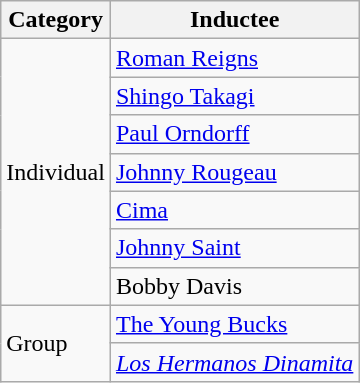<table class="wikitable">
<tr>
<th>Category</th>
<th>Inductee</th>
</tr>
<tr>
<td rowspan=7>Individual</td>
<td><a href='#'>Roman Reigns</a></td>
</tr>
<tr>
<td><a href='#'>Shingo Takagi</a></td>
</tr>
<tr>
<td><a href='#'>Paul Orndorff</a></td>
</tr>
<tr>
<td><a href='#'>Johnny Rougeau</a></td>
</tr>
<tr>
<td><a href='#'>Cima</a></td>
</tr>
<tr>
<td><a href='#'>Johnny Saint</a></td>
</tr>
<tr>
<td>Bobby Davis</td>
</tr>
<tr>
<td rowspan=2>Group</td>
<td><a href='#'>The Young Bucks</a><br></td>
</tr>
<tr>
<td><em><a href='#'>Los Hermanos Dinamita</a></em><br></td>
</tr>
</table>
